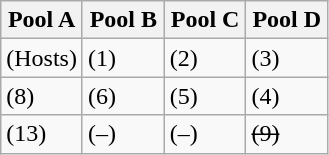<table class="wikitable">
<tr>
<th width=25%>Pool A</th>
<th width=25%>Pool B</th>
<th width=25%>Pool C</th>
<th width=25%>Pool D</th>
</tr>
<tr>
<td> (Hosts)</td>
<td> (1)</td>
<td> (2)</td>
<td> (3)</td>
</tr>
<tr>
<td> (8)</td>
<td> (6)</td>
<td> (5)</td>
<td> (4)</td>
</tr>
<tr>
<td> (13)</td>
<td> (–)</td>
<td> (–)</td>
<td><s> (9)</s></td>
</tr>
</table>
